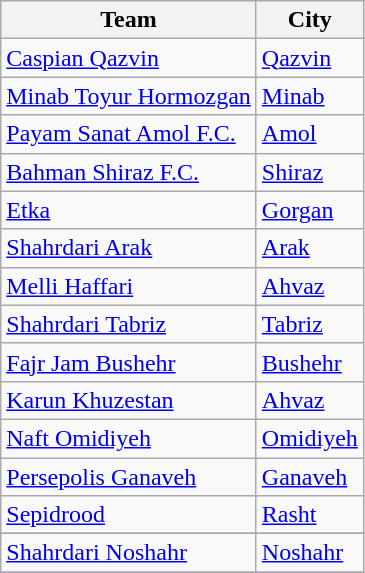<table class="wikitable">
<tr>
<th>Team</th>
<th>City</th>
</tr>
<tr>
<td><a href='#'>Caspian Qazvin</a></td>
<td><a href='#'>Qazvin</a></td>
</tr>
<tr>
<td><a href='#'>Minab Toyur Hormozgan</a></td>
<td><a href='#'>Minab</a></td>
</tr>
<tr>
<td><a href='#'>Payam Sanat Amol F.C.</a></td>
<td><a href='#'>Amol</a></td>
</tr>
<tr>
<td><a href='#'>Bahman Shiraz F.C.</a></td>
<td><a href='#'>Shiraz</a></td>
</tr>
<tr>
<td><a href='#'>Etka</a></td>
<td><a href='#'>Gorgan</a></td>
</tr>
<tr>
<td><a href='#'>Shahrdari Arak</a></td>
<td><a href='#'>Arak</a></td>
</tr>
<tr>
<td><a href='#'>Melli Haffari</a></td>
<td><a href='#'>Ahvaz</a></td>
</tr>
<tr>
<td><a href='#'>Shahrdari Tabriz</a></td>
<td><a href='#'>Tabriz</a></td>
</tr>
<tr>
<td><a href='#'>Fajr Jam Bushehr</a></td>
<td><a href='#'>Bushehr</a></td>
</tr>
<tr>
<td><a href='#'>Karun Khuzestan</a></td>
<td><a href='#'>Ahvaz</a></td>
</tr>
<tr>
<td><a href='#'>Naft Omidiyeh</a></td>
<td><a href='#'>Omidiyeh</a></td>
</tr>
<tr>
<td><a href='#'>Persepolis Ganaveh</a></td>
<td><a href='#'>Ganaveh</a></td>
</tr>
<tr>
<td><a href='#'>Sepidrood</a></td>
<td><a href='#'>Rasht</a></td>
</tr>
<tr>
</tr>
<tr>
<td><a href='#'>Shahrdari Noshahr</a></td>
<td><a href='#'>Noshahr</a></td>
</tr>
<tr>
</tr>
</table>
